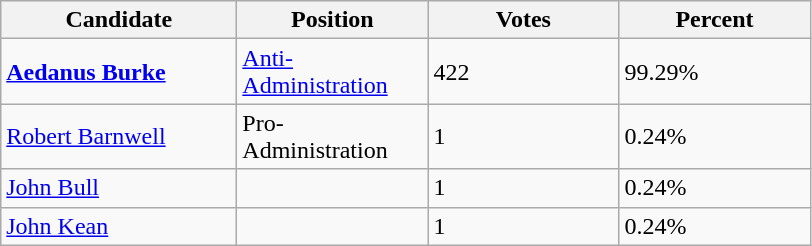<table class=wikitable>
<tr>
<th style="width: 150px">Candidate</th>
<th style="width: 120px">Position</th>
<th style="width: 120px">Votes</th>
<th style="width: 120px">Percent</th>
</tr>
<tr>
<td><strong><a href='#'>Aedanus Burke</a></strong></td>
<td><a href='#'>Anti-Administration</a></td>
<td>422</td>
<td>99.29%</td>
</tr>
<tr>
<td><a href='#'>Robert Barnwell</a></td>
<td>Pro-Administration</td>
<td>1</td>
<td>0.24%</td>
</tr>
<tr>
<td><a href='#'>John Bull</a></td>
<td></td>
<td>1</td>
<td>0.24%</td>
</tr>
<tr>
<td><a href='#'>John Kean</a></td>
<td></td>
<td>1</td>
<td>0.24%</td>
</tr>
</table>
